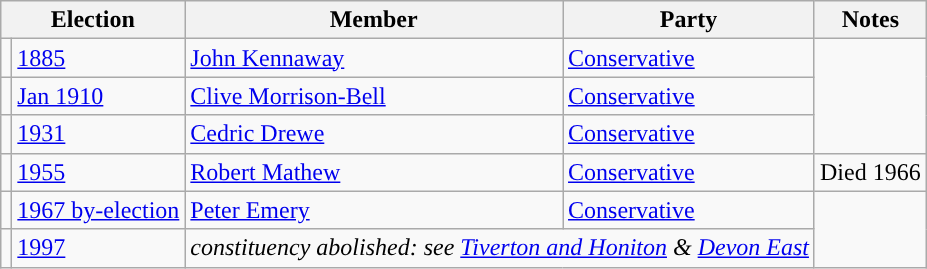<table class="wikitable">
<tr>
<th colspan="2">Election</th>
<th>Member</th>
<th>Party</th>
<th>Notes</th>
</tr>
<tr>
<td style="color:inherit;background-color: "></td>
<td><a href='#'>1885</a></td>
<td><a href='#'>John Kennaway</a></td>
<td><a href='#'>Conservative</a></td>
</tr>
<tr>
<td style="color:inherit;background-color: "></td>
<td><a href='#'>Jan 1910</a></td>
<td><a href='#'>Clive Morrison-Bell</a></td>
<td><a href='#'>Conservative</a></td>
</tr>
<tr>
<td style="color:inherit;background-color: "></td>
<td><a href='#'>1931</a></td>
<td><a href='#'>Cedric Drewe</a></td>
<td><a href='#'>Conservative</a></td>
</tr>
<tr>
<td style="color:inherit;background-color: "></td>
<td><a href='#'>1955</a></td>
<td><a href='#'>Robert Mathew</a></td>
<td><a href='#'>Conservative</a></td>
<td>Died 1966</td>
</tr>
<tr>
<td style="color:inherit;background-color: "></td>
<td><a href='#'>1967 by-election</a></td>
<td><a href='#'>Peter Emery</a></td>
<td><a href='#'>Conservative</a></td>
</tr>
<tr>
<td></td>
<td><a href='#'>1997</a></td>
<td colspan="2"><em>constituency abolished: see <a href='#'>Tiverton and Honiton</a> & <a href='#'>Devon East</a></em></td>
</tr>
</table>
